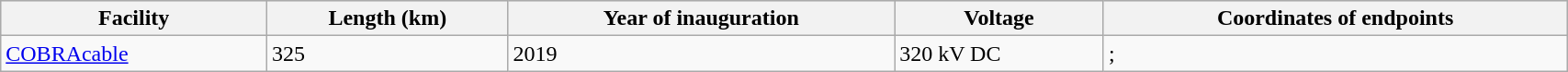<table class="wikitable sortable" width="90%">
<tr bgcolor="#dfdfdf">
<th width="17%">Facility</th>
<th>Length (km)</th>
<th>Year of inauguration</th>
<th>Voltage</th>
<th>Coordinates of endpoints</th>
</tr>
<tr>
<td><a href='#'>COBRAcable</a></td>
<td>325</td>
<td>2019</td>
<td>320 kV DC</td>
<td>;</td>
</tr>
</table>
